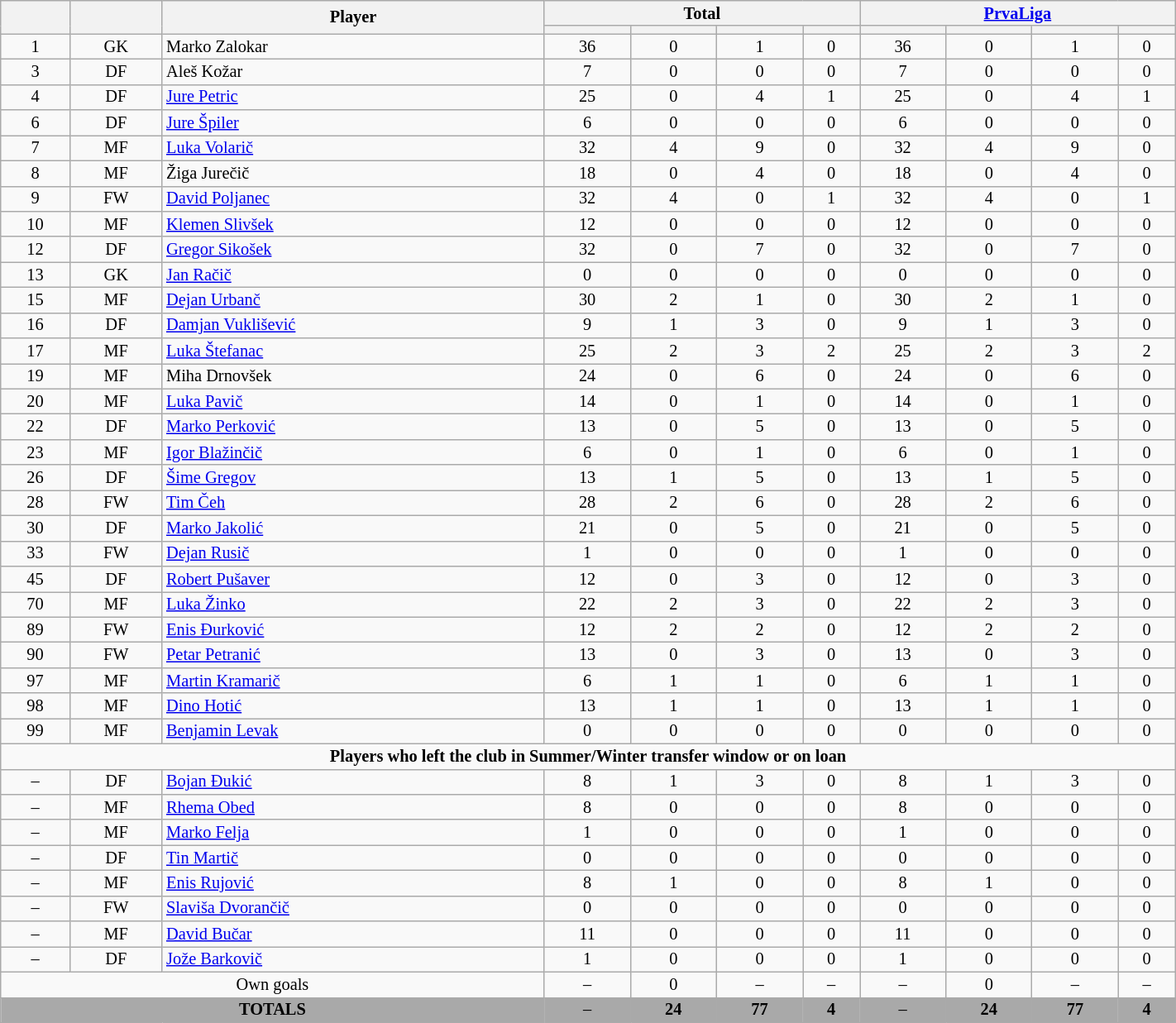<table class="wikitable sortable alternance"  style="font-size:85%; text-align:center; line-height:14px; width:75%;">
<tr>
<th rowspan="2" style="vertical-align:center;"></th>
<th rowspan="2" style="vertical-align:center;"></th>
<th rowspan="2" style="vertical-align:center;">Player</th>
<th colspan="4" style="width:85px;">Total</th>
<th colspan="4" style="width:85px;"><a href='#'>PrvaLiga</a></th>
</tr>
<tr>
<th></th>
<th></th>
<th></th>
<th></th>
<th></th>
<th></th>
<th></th>
<th></th>
</tr>
<tr>
<td>1</td>
<td>GK</td>
<td align="left"> Marko Zalokar</td>
<td>36</td>
<td>0</td>
<td>1</td>
<td>0</td>
<td>36</td>
<td>0</td>
<td>1</td>
<td>0</td>
</tr>
<tr>
<td>3</td>
<td>DF</td>
<td align="left"> Aleš Kožar</td>
<td>7</td>
<td>0</td>
<td>0</td>
<td>0</td>
<td>7</td>
<td>0</td>
<td>0</td>
<td>0</td>
</tr>
<tr>
<td>4</td>
<td>DF</td>
<td align="left"> <a href='#'>Jure Petric</a></td>
<td>25</td>
<td>0</td>
<td>4</td>
<td>1</td>
<td>25</td>
<td>0</td>
<td>4</td>
<td>1</td>
</tr>
<tr>
<td>6</td>
<td>DF</td>
<td align="left"> <a href='#'>Jure Špiler</a></td>
<td>6</td>
<td>0</td>
<td>0</td>
<td>0</td>
<td>6</td>
<td>0</td>
<td>0</td>
<td>0</td>
</tr>
<tr>
<td>7</td>
<td>MF</td>
<td align="left"> <a href='#'>Luka Volarič</a></td>
<td>32</td>
<td>4</td>
<td>9</td>
<td>0</td>
<td>32</td>
<td>4</td>
<td>9</td>
<td>0</td>
</tr>
<tr>
<td>8</td>
<td>MF</td>
<td align="left"> Žiga Jurečič</td>
<td>18</td>
<td>0</td>
<td>4</td>
<td>0</td>
<td>18</td>
<td>0</td>
<td>4</td>
<td>0</td>
</tr>
<tr>
<td>9</td>
<td>FW</td>
<td align="left"> <a href='#'>David Poljanec</a></td>
<td>32</td>
<td>4</td>
<td>0</td>
<td>1</td>
<td>32</td>
<td>4</td>
<td>0</td>
<td>1</td>
</tr>
<tr>
<td>10</td>
<td>MF</td>
<td align="left"> <a href='#'>Klemen Slivšek</a></td>
<td>12</td>
<td>0</td>
<td>0</td>
<td>0</td>
<td>12</td>
<td>0</td>
<td>0</td>
<td>0</td>
</tr>
<tr>
<td>12</td>
<td>DF</td>
<td align="left"> <a href='#'>Gregor Sikošek</a></td>
<td>32</td>
<td>0</td>
<td>7</td>
<td>0</td>
<td>32</td>
<td>0</td>
<td>7</td>
<td>0</td>
</tr>
<tr>
<td>13</td>
<td>GK</td>
<td align="left"> <a href='#'>Jan Račič</a></td>
<td>0</td>
<td>0</td>
<td>0</td>
<td>0</td>
<td>0</td>
<td>0</td>
<td>0</td>
<td>0</td>
</tr>
<tr>
<td>15</td>
<td>MF</td>
<td align="left"> <a href='#'>Dejan Urbanč</a></td>
<td>30</td>
<td>2</td>
<td>1</td>
<td>0</td>
<td>30</td>
<td>2</td>
<td>1</td>
<td>0</td>
</tr>
<tr>
<td>16</td>
<td>DF</td>
<td align="left"> <a href='#'>Damjan Vuklišević</a></td>
<td>9</td>
<td>1</td>
<td>3</td>
<td>0</td>
<td>9</td>
<td>1</td>
<td>3</td>
<td>0</td>
</tr>
<tr>
<td>17</td>
<td>MF</td>
<td align="left"> <a href='#'>Luka Štefanac</a></td>
<td>25</td>
<td>2</td>
<td>3</td>
<td>2</td>
<td>25</td>
<td>2</td>
<td>3</td>
<td>2</td>
</tr>
<tr>
<td>19</td>
<td>MF</td>
<td align="left"> Miha Drnovšek</td>
<td>24</td>
<td>0</td>
<td>6</td>
<td>0</td>
<td>24</td>
<td>0</td>
<td>6</td>
<td>0</td>
</tr>
<tr>
<td>20</td>
<td>MF</td>
<td align="left"> <a href='#'>Luka Pavič</a></td>
<td>14</td>
<td>0</td>
<td>1</td>
<td>0</td>
<td>14</td>
<td>0</td>
<td>1</td>
<td>0</td>
</tr>
<tr>
<td>22</td>
<td>DF</td>
<td align="left"> <a href='#'>Marko Perković</a></td>
<td>13</td>
<td>0</td>
<td>5</td>
<td>0</td>
<td>13</td>
<td>0</td>
<td>5</td>
<td>0</td>
</tr>
<tr>
<td>23</td>
<td>MF</td>
<td align="left"> <a href='#'>Igor Blažinčič</a></td>
<td>6</td>
<td>0</td>
<td>1</td>
<td>0</td>
<td>6</td>
<td>0</td>
<td>1</td>
<td>0</td>
</tr>
<tr>
<td>26</td>
<td>DF</td>
<td align="left"> <a href='#'>Šime Gregov</a></td>
<td>13</td>
<td>1</td>
<td>5</td>
<td>0</td>
<td>13</td>
<td>1</td>
<td>5</td>
<td>0</td>
</tr>
<tr>
<td>28</td>
<td>FW</td>
<td align="left"> <a href='#'>Tim Čeh</a></td>
<td>28</td>
<td>2</td>
<td>6</td>
<td>0</td>
<td>28</td>
<td>2</td>
<td>6</td>
<td>0</td>
</tr>
<tr>
<td>30</td>
<td>DF</td>
<td align="left"> <a href='#'>Marko Jakolić</a></td>
<td>21</td>
<td>0</td>
<td>5</td>
<td>0</td>
<td>21</td>
<td>0</td>
<td>5</td>
<td>0</td>
</tr>
<tr>
<td>33</td>
<td>FW</td>
<td align="left"> <a href='#'>Dejan Rusič</a></td>
<td>1</td>
<td>0</td>
<td>0</td>
<td>0</td>
<td>1</td>
<td>0</td>
<td>0</td>
<td>0</td>
</tr>
<tr>
<td>45</td>
<td>DF</td>
<td align="left"> <a href='#'>Robert Pušaver</a></td>
<td>12</td>
<td>0</td>
<td>3</td>
<td>0</td>
<td>12</td>
<td>0</td>
<td>3</td>
<td>0</td>
</tr>
<tr>
<td>70</td>
<td>MF</td>
<td align="left"> <a href='#'>Luka Žinko</a></td>
<td>22</td>
<td>2</td>
<td>3</td>
<td>0</td>
<td>22</td>
<td>2</td>
<td>3</td>
<td>0</td>
</tr>
<tr>
<td>89</td>
<td>FW</td>
<td align="left"> <a href='#'>Enis Đurković</a></td>
<td>12</td>
<td>2</td>
<td>2</td>
<td>0</td>
<td>12</td>
<td>2</td>
<td>2</td>
<td>0</td>
</tr>
<tr>
<td>90</td>
<td>FW</td>
<td align="left"> <a href='#'>Petar Petranić</a></td>
<td>13</td>
<td>0</td>
<td>3</td>
<td>0</td>
<td>13</td>
<td>0</td>
<td>3</td>
<td>0</td>
</tr>
<tr>
<td>97</td>
<td>MF</td>
<td align="left"> <a href='#'>Martin Kramarič</a></td>
<td>6</td>
<td>1</td>
<td>1</td>
<td>0</td>
<td>6</td>
<td>1</td>
<td>1</td>
<td>0</td>
</tr>
<tr>
<td>98</td>
<td>MF</td>
<td align="left"> <a href='#'>Dino Hotić</a></td>
<td>13</td>
<td>1</td>
<td>1</td>
<td>0</td>
<td>13</td>
<td>1</td>
<td>1</td>
<td>0</td>
</tr>
<tr>
<td>99</td>
<td>MF</td>
<td align="left"> <a href='#'>Benjamin Levak</a></td>
<td>0</td>
<td>0</td>
<td>0</td>
<td>0</td>
<td>0</td>
<td>0</td>
<td>0</td>
<td>0</td>
</tr>
<tr>
<td colspan="12"><strong>Players who left the club in Summer/Winter transfer window or on loan</strong></td>
</tr>
<tr>
<td>–</td>
<td>DF</td>
<td align="left"> <a href='#'>Bojan Đukić</a></td>
<td>8</td>
<td>1</td>
<td>3</td>
<td>0</td>
<td>8</td>
<td>1</td>
<td>3</td>
<td>0</td>
</tr>
<tr>
<td>–</td>
<td>MF</td>
<td align="left"> <a href='#'>Rhema Obed</a></td>
<td>8</td>
<td>0</td>
<td>0</td>
<td>0</td>
<td>8</td>
<td>0</td>
<td>0</td>
<td>0</td>
</tr>
<tr>
<td>–</td>
<td>MF</td>
<td align="left"> <a href='#'>Marko Felja</a></td>
<td>1</td>
<td>0</td>
<td>0</td>
<td>0</td>
<td>1</td>
<td>0</td>
<td>0</td>
<td>0</td>
</tr>
<tr>
<td>–</td>
<td>DF</td>
<td align="left"> <a href='#'>Tin Martič</a></td>
<td>0</td>
<td>0</td>
<td>0</td>
<td>0</td>
<td>0</td>
<td>0</td>
<td>0</td>
<td>0</td>
</tr>
<tr>
<td>–</td>
<td>MF</td>
<td align="left"> <a href='#'>Enis Rujović</a></td>
<td>8</td>
<td>1</td>
<td>0</td>
<td>0</td>
<td>8</td>
<td>1</td>
<td>0</td>
<td>0</td>
</tr>
<tr>
<td>–</td>
<td>FW</td>
<td align="left"> <a href='#'>Slaviša Dvorančič</a></td>
<td>0</td>
<td>0</td>
<td>0</td>
<td>0</td>
<td>0</td>
<td>0</td>
<td>0</td>
<td>0</td>
</tr>
<tr>
<td>–</td>
<td>MF</td>
<td align="left"> <a href='#'>David Bučar</a></td>
<td>11</td>
<td>0</td>
<td>0</td>
<td>0</td>
<td>11</td>
<td>0</td>
<td>0</td>
<td>0</td>
</tr>
<tr>
<td>–</td>
<td>DF</td>
<td align="left"> <a href='#'>Jože Barkovič</a></td>
<td>1</td>
<td>0</td>
<td>0</td>
<td>0</td>
<td>1</td>
<td>0</td>
<td>0</td>
<td>0</td>
</tr>
<tr>
<td colspan="3">Own goals</td>
<td>–</td>
<td>0</td>
<td>–</td>
<td>–</td>
<td>–</td>
<td>0</td>
<td>–</td>
<td>–</td>
</tr>
<tr bgcolor="#A9A9A9">
<td colspan=3><strong>TOTALS</strong></td>
<td>–</td>
<td><strong>24</strong></td>
<td><strong>77</strong></td>
<td><strong>4</strong></td>
<td>–</td>
<td><strong>24</strong></td>
<td><strong>77</strong></td>
<td><strong>4</strong></td>
</tr>
</table>
